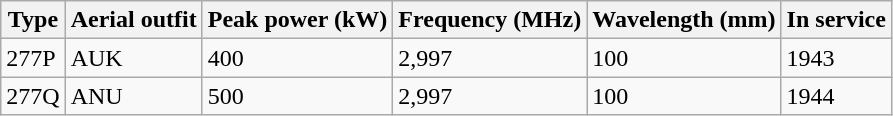<table class="wikitable">
<tr>
<th>Type</th>
<th>Aerial outfit</th>
<th>Peak power (kW)</th>
<th>Frequency (MHz)</th>
<th>Wavelength (mm)</th>
<th>In service</th>
</tr>
<tr>
<td>277P</td>
<td>AUK</td>
<td>400</td>
<td>2,997</td>
<td>100</td>
<td>1943</td>
</tr>
<tr>
<td>277Q</td>
<td>ANU</td>
<td>500</td>
<td>2,997</td>
<td>100</td>
<td>1944</td>
</tr>
</table>
